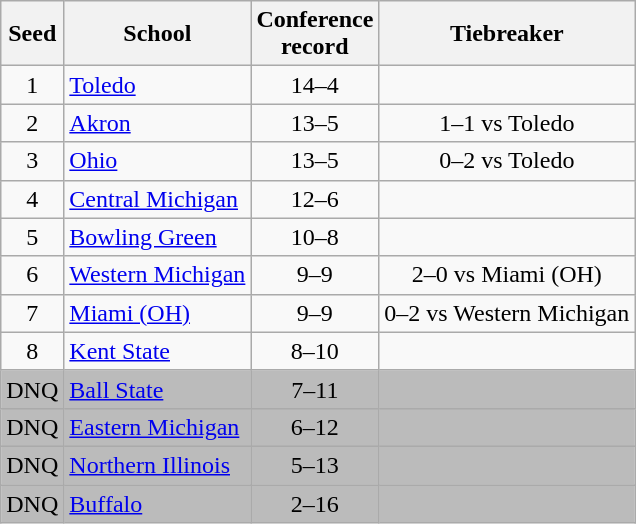<table class="wikitable" style="text-align:center">
<tr>
<th>Seed</th>
<th>School</th>
<th>Conference<br>record</th>
<th>Tiebreaker</th>
</tr>
<tr>
<td>1</td>
<td align=left><a href='#'>Toledo</a></td>
<td>14–4</td>
<td></td>
</tr>
<tr>
<td>2</td>
<td align=left><a href='#'>Akron</a></td>
<td>13–5</td>
<td>1–1 vs Toledo</td>
</tr>
<tr>
<td>3</td>
<td align=left><a href='#'>Ohio</a></td>
<td>13–5</td>
<td>0–2 vs Toledo</td>
</tr>
<tr>
<td>4</td>
<td align=left><a href='#'>Central Michigan</a></td>
<td>12–6</td>
<td></td>
</tr>
<tr>
<td>5</td>
<td align=left><a href='#'>Bowling Green</a></td>
<td>10–8</td>
<td></td>
</tr>
<tr>
<td>6</td>
<td align=left><a href='#'>Western Michigan</a></td>
<td>9–9</td>
<td>2–0 vs Miami (OH)</td>
</tr>
<tr>
<td>7</td>
<td align=left><a href='#'>Miami (OH)</a></td>
<td>9–9</td>
<td>0–2 vs Western Michigan</td>
</tr>
<tr>
<td>8</td>
<td align=left><a href='#'>Kent State</a></td>
<td>8–10</td>
<td></td>
</tr>
<tr bgcolor=#bbbbbb>
<td>DNQ</td>
<td align=left><a href='#'>Ball State</a></td>
<td>7–11</td>
<td></td>
</tr>
<tr bgcolor=#bbbbbb>
<td>DNQ</td>
<td align=left><a href='#'>Eastern Michigan</a></td>
<td>6–12</td>
<td></td>
</tr>
<tr bgcolor=#bbbbbb>
<td>DNQ</td>
<td align=left><a href='#'>Northern Illinois</a></td>
<td>5–13</td>
<td></td>
</tr>
<tr bgcolor=#bbbbbb>
<td>DNQ</td>
<td align=left><a href='#'>Buffalo</a></td>
<td>2–16</td>
<td></td>
</tr>
</table>
